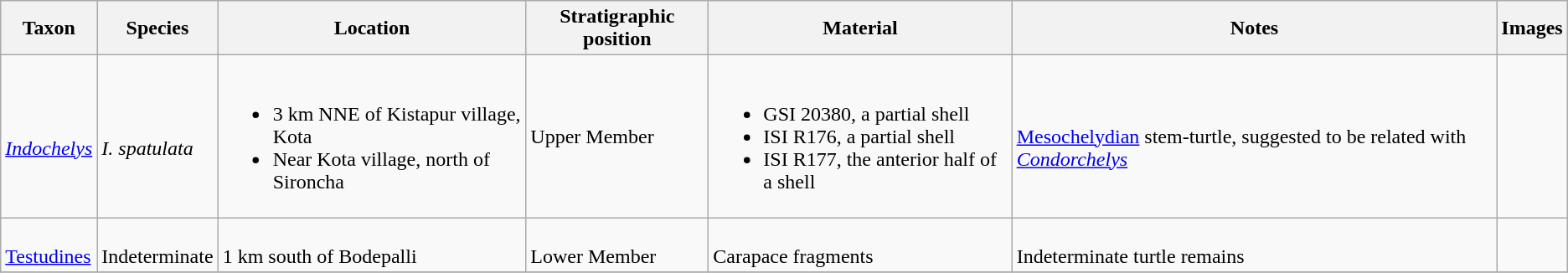<table class="wikitable" align="center">
<tr>
<th>Taxon</th>
<th>Species</th>
<th>Location</th>
<th>Stratigraphic position</th>
<th>Material</th>
<th>Notes</th>
<th>Images</th>
</tr>
<tr>
<td><br><em><a href='#'>Indochelys</a></em></td>
<td><br><em>I. spatulata</em></td>
<td><br><ul><li>3 km NNE of Kistapur village, Kota</li><li>Near Kota village, north of Sironcha</li></ul></td>
<td>Upper Member</td>
<td><br><ul><li>GSI 20380, a partial shell</li><li>ISI R176, a partial shell</li><li>ISI R177, the anterior half of a shell</li></ul></td>
<td><br><a href='#'>Mesochelydian</a> stem-turtle, suggested to be related with <em><a href='#'>Condorchelys</a></em></td>
<td></td>
</tr>
<tr>
<td><br><a href='#'>Testudines</a></td>
<td><br>Indeterminate</td>
<td><br>1 km south of Bodepalli</td>
<td><br>Lower Member</td>
<td><br>Carapace fragments</td>
<td><br>Indeterminate turtle remains</td>
<td></td>
</tr>
<tr>
</tr>
</table>
